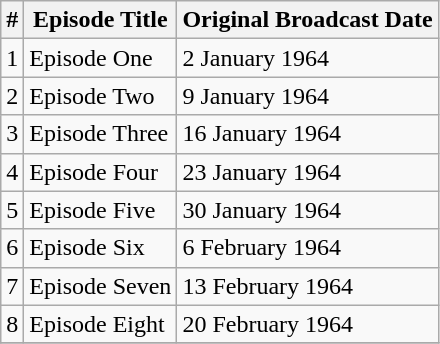<table class="wikitable">
<tr>
<th>#</th>
<th>Episode Title</th>
<th>Original Broadcast Date</th>
</tr>
<tr>
<td>1</td>
<td>Episode One</td>
<td>2 January 1964</td>
</tr>
<tr>
<td>2</td>
<td>Episode Two</td>
<td>9 January 1964</td>
</tr>
<tr>
<td>3</td>
<td>Episode Three</td>
<td>16 January 1964</td>
</tr>
<tr>
<td>4</td>
<td>Episode Four</td>
<td>23 January 1964</td>
</tr>
<tr>
<td>5</td>
<td>Episode Five</td>
<td>30 January 1964</td>
</tr>
<tr>
<td>6</td>
<td>Episode Six</td>
<td>6 February 1964</td>
</tr>
<tr>
<td>7</td>
<td>Episode Seven</td>
<td>13 February 1964</td>
</tr>
<tr>
<td>8</td>
<td>Episode Eight</td>
<td>20 February 1964</td>
</tr>
<tr>
</tr>
</table>
